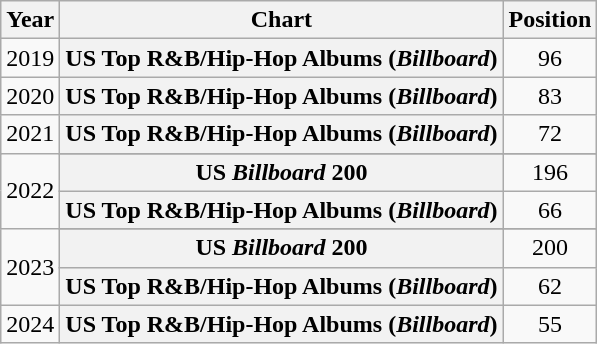<table class="wikitable plainrowheaders" style="text-align:center">
<tr>
<th scope="col">Year</th>
<th scope="col">Chart</th>
<th scope="col">Position</th>
</tr>
<tr>
<td>2019</td>
<th scope="row">US Top R&B/Hip-Hop Albums (<em>Billboard</em>)</th>
<td>96</td>
</tr>
<tr>
<td>2020</td>
<th scope="row">US Top R&B/Hip-Hop Albums (<em>Billboard</em>)</th>
<td>83</td>
</tr>
<tr>
<td>2021</td>
<th scope="row">US Top R&B/Hip-Hop Albums (<em>Billboard</em>)</th>
<td>72</td>
</tr>
<tr>
<td rowspan="3">2022</td>
</tr>
<tr>
<th scope="row">US <em>Billboard</em> 200</th>
<td>196</td>
</tr>
<tr>
<th scope="row">US Top R&B/Hip-Hop Albums (<em>Billboard</em>)</th>
<td>66</td>
</tr>
<tr>
<td rowspan="3">2023</td>
</tr>
<tr>
<th scope="row">US <em>Billboard</em> 200</th>
<td>200</td>
</tr>
<tr>
<th scope="row">US Top R&B/Hip-Hop Albums (<em>Billboard</em>)</th>
<td>62</td>
</tr>
<tr>
<td>2024</td>
<th scope="row">US Top R&B/Hip-Hop Albums (<em>Billboard</em>)</th>
<td>55</td>
</tr>
</table>
